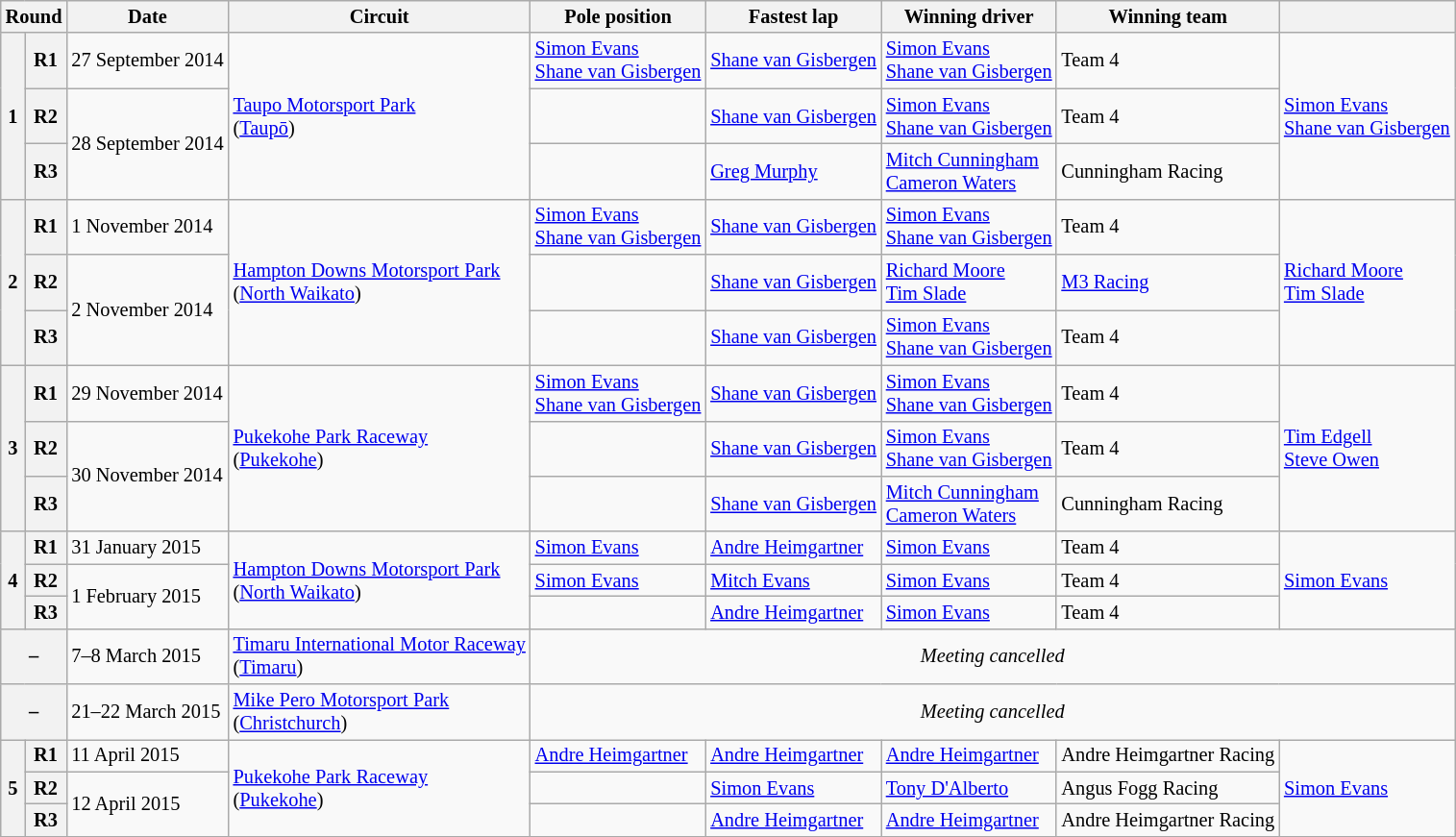<table class="wikitable" style="font-size: 85%">
<tr>
<th colspan=2>Round</th>
<th>Date</th>
<th>Circuit</th>
<th>Pole position</th>
<th>Fastest lap</th>
<th>Winning driver</th>
<th>Winning team</th>
<th></th>
</tr>
<tr>
<th rowspan=3>1</th>
<th>R1</th>
<td>27 September 2014</td>
<td rowspan=3><a href='#'>Taupo Motorsport Park</a><br>(<a href='#'>Taupō</a>)</td>
<td> <a href='#'>Simon Evans</a><br> <a href='#'>Shane van Gisbergen</a></td>
<td> <a href='#'>Shane van Gisbergen</a></td>
<td> <a href='#'>Simon Evans</a><br> <a href='#'>Shane van Gisbergen</a></td>
<td>Team 4</td>
<td rowspan=3> <a href='#'>Simon Evans</a><br> <a href='#'>Shane van Gisbergen</a></td>
</tr>
<tr>
<th>R2</th>
<td rowspan=2>28 September 2014</td>
<td></td>
<td> <a href='#'>Shane van Gisbergen</a></td>
<td> <a href='#'>Simon Evans</a><br> <a href='#'>Shane van Gisbergen</a></td>
<td>Team 4</td>
</tr>
<tr>
<th>R3</th>
<td></td>
<td> <a href='#'>Greg Murphy</a></td>
<td> <a href='#'>Mitch Cunningham</a><br> <a href='#'>Cameron Waters</a></td>
<td>Cunningham Racing</td>
</tr>
<tr>
<th rowspan=3>2</th>
<th>R1</th>
<td>1 November 2014</td>
<td rowspan=3><a href='#'>Hampton Downs Motorsport Park</a><br>(<a href='#'>North Waikato</a>)</td>
<td> <a href='#'>Simon Evans</a><br> <a href='#'>Shane van Gisbergen</a></td>
<td> <a href='#'>Shane van Gisbergen</a></td>
<td> <a href='#'>Simon Evans</a><br> <a href='#'>Shane van Gisbergen</a></td>
<td>Team 4</td>
<td rowspan=3> <a href='#'>Richard Moore</a><br> <a href='#'>Tim Slade</a></td>
</tr>
<tr>
<th>R2</th>
<td rowspan=2>2 November 2014</td>
<td></td>
<td> <a href='#'>Shane van Gisbergen</a></td>
<td> <a href='#'>Richard Moore</a><br> <a href='#'>Tim Slade</a></td>
<td><a href='#'>M3 Racing</a></td>
</tr>
<tr>
<th>R3</th>
<td></td>
<td> <a href='#'>Shane van Gisbergen</a></td>
<td> <a href='#'>Simon Evans</a><br> <a href='#'>Shane van Gisbergen</a></td>
<td>Team 4</td>
</tr>
<tr>
<th rowspan=3>3</th>
<th>R1</th>
<td>29 November 2014</td>
<td rowspan=3><a href='#'>Pukekohe Park Raceway</a><br>(<a href='#'>Pukekohe</a>)</td>
<td> <a href='#'>Simon Evans</a><br> <a href='#'>Shane van Gisbergen</a></td>
<td> <a href='#'>Shane van Gisbergen</a></td>
<td> <a href='#'>Simon Evans</a><br> <a href='#'>Shane van Gisbergen</a></td>
<td>Team 4</td>
<td rowspan=3> <a href='#'>Tim Edgell</a><br> <a href='#'>Steve Owen</a></td>
</tr>
<tr>
<th>R2</th>
<td rowspan=2>30 November 2014</td>
<td></td>
<td> <a href='#'>Shane van Gisbergen</a></td>
<td> <a href='#'>Simon Evans</a><br> <a href='#'>Shane van Gisbergen</a></td>
<td>Team 4</td>
</tr>
<tr>
<th>R3</th>
<td></td>
<td> <a href='#'>Shane van Gisbergen</a></td>
<td> <a href='#'>Mitch Cunningham</a><br> <a href='#'>Cameron Waters</a></td>
<td>Cunningham Racing</td>
</tr>
<tr>
<th rowspan=3>4</th>
<th>R1</th>
<td>31 January 2015</td>
<td rowspan=3><a href='#'>Hampton Downs Motorsport Park</a><br>(<a href='#'>North Waikato</a>)</td>
<td> <a href='#'>Simon Evans</a></td>
<td> <a href='#'>Andre Heimgartner</a></td>
<td> <a href='#'>Simon Evans</a></td>
<td>Team 4</td>
<td rowspan=3> <a href='#'>Simon Evans</a></td>
</tr>
<tr>
<th>R2</th>
<td rowspan=2>1 February 2015</td>
<td> <a href='#'>Simon Evans</a></td>
<td> <a href='#'>Mitch Evans</a></td>
<td> <a href='#'>Simon Evans</a></td>
<td>Team 4</td>
</tr>
<tr>
<th>R3</th>
<td></td>
<td> <a href='#'>Andre Heimgartner</a></td>
<td> <a href='#'>Simon Evans</a></td>
<td>Team 4</td>
</tr>
<tr>
<th colspan=2>–</th>
<td>7–8 March 2015</td>
<td><a href='#'>Timaru International Motor Raceway</a><br>(<a href='#'>Timaru</a>)</td>
<td colspan=5 align=center><em>Meeting cancelled</em></td>
</tr>
<tr>
<th colspan=2>–</th>
<td>21–22 March 2015</td>
<td><a href='#'>Mike Pero Motorsport Park</a><br>(<a href='#'>Christchurch</a>)</td>
<td colspan=5 align=center><em>Meeting cancelled</em></td>
</tr>
<tr>
<th rowspan=3>5</th>
<th>R1</th>
<td>11 April 2015</td>
<td rowspan=3><a href='#'>Pukekohe Park Raceway</a><br>(<a href='#'>Pukekohe</a>)</td>
<td> <a href='#'>Andre Heimgartner</a></td>
<td> <a href='#'>Andre Heimgartner</a></td>
<td> <a href='#'>Andre Heimgartner</a></td>
<td>Andre Heimgartner Racing</td>
<td rowspan=3> <a href='#'>Simon Evans</a></td>
</tr>
<tr>
<th>R2</th>
<td rowspan=2>12 April 2015</td>
<td></td>
<td> <a href='#'>Simon Evans</a></td>
<td> <a href='#'>Tony D'Alberto</a></td>
<td>Angus Fogg Racing</td>
</tr>
<tr>
<th>R3</th>
<td></td>
<td> <a href='#'>Andre Heimgartner</a></td>
<td> <a href='#'>Andre Heimgartner</a></td>
<td>Andre Heimgartner Racing</td>
</tr>
<tr>
</tr>
</table>
